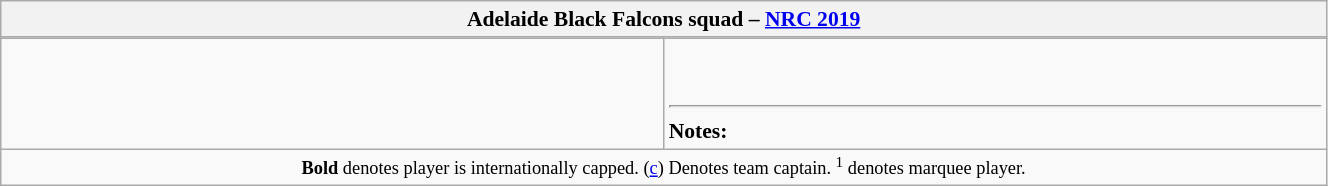<table class="wikitable floatleft" style="margin:0.1em 1.5em 1.5em 0; font-size:90%; width:70%; max-width:64em;">
<tr>
<th colspan="100%">Adelaide Black Falcons squad – <a href='#'>NRC 2019</a></th>
</tr>
<tr style="line-height:0;font-size:85%;">
<td style="padding:0;width:50%;"></td>
<td style="padding:0;width:50%;"></td>
</tr>
<tr class="wraplinks" style="vertical-align:top; text-indent:0.6em;">
<td></td>
<td><br><br><hr><strong>Notes:</strong>
<div></div></td>
</tr>
<tr>
<td colspan="100%" style="font-size:85%; text-align:center"><strong>Bold</strong> denotes player is internationally capped. (<a href='#'>c</a>) Denotes team captain. <sup>1</sup> denotes marquee player.</td>
</tr>
</table>
